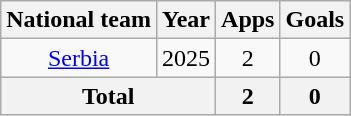<table class="wikitable" style="text-align:center">
<tr>
<th>National team</th>
<th>Year</th>
<th>Apps</th>
<th>Goals</th>
</tr>
<tr>
<td rowspan="1"><a href='#'>Serbia</a></td>
<td>2025</td>
<td>2</td>
<td>0</td>
</tr>
<tr>
<th colspan="2">Total</th>
<th>2</th>
<th>0</th>
</tr>
</table>
